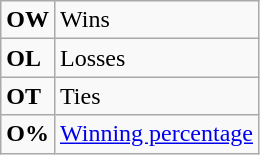<table class="wikitable">
<tr>
<td><strong>OW</strong></td>
<td>Wins</td>
</tr>
<tr>
<td><strong>OL</strong></td>
<td>Losses</td>
</tr>
<tr>
<td><strong>OT</strong></td>
<td>Ties</td>
</tr>
<tr>
<td align="center"><strong>O%</strong></td>
<td><a href='#'>Winning percentage</a></td>
</tr>
</table>
